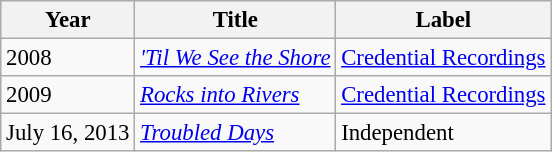<table class="wikitable" style="font-size:95%;">
<tr>
<th>Year</th>
<th>Title</th>
<th>Label</th>
</tr>
<tr>
<td>2008</td>
<td><em><a href='#'>'Til We See the Shore</a></em></td>
<td><a href='#'>Credential Recordings</a></td>
</tr>
<tr>
<td>2009</td>
<td><em><a href='#'>Rocks into Rivers</a></em></td>
<td><a href='#'>Credential Recordings</a></td>
</tr>
<tr>
<td>July 16, 2013</td>
<td><em><a href='#'>Troubled Days</a></em></td>
<td>Independent<br></td>
</tr>
</table>
